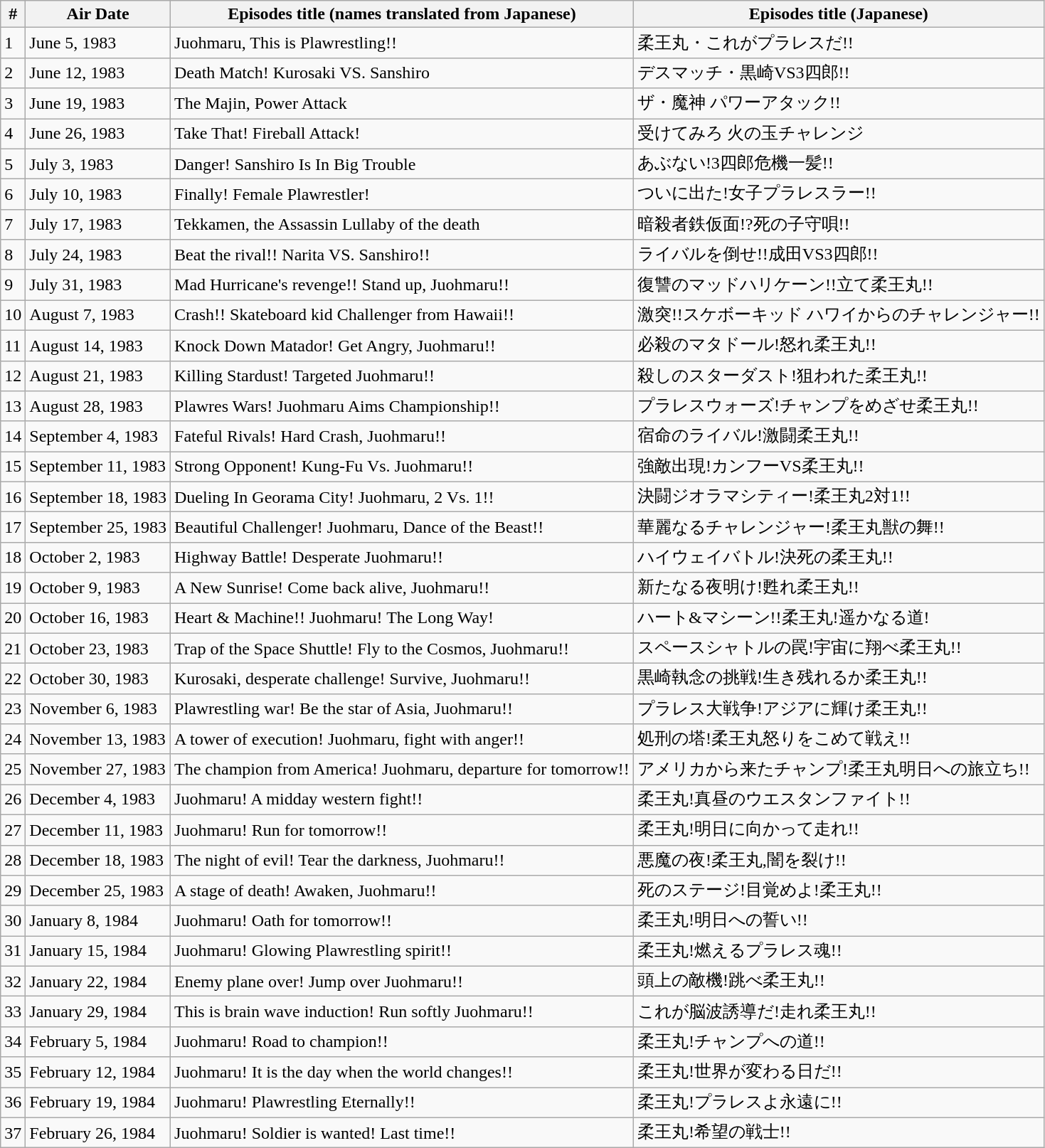<table class="wikitable">
<tr>
<th>#</th>
<th>Air Date</th>
<th>Episodes title (names translated from Japanese)</th>
<th>Episodes title (Japanese)</th>
</tr>
<tr>
<td>1</td>
<td>June 5, 1983</td>
<td>Juohmaru, This is Plawrestling!!</td>
<td>柔王丸・これがプラレスだ!!</td>
</tr>
<tr>
<td>2</td>
<td>June 12, 1983</td>
<td>Death Match! Kurosaki VS. Sanshiro</td>
<td>デスマッチ・黒崎VS3四郎!!</td>
</tr>
<tr>
<td>3</td>
<td>June 19, 1983</td>
<td>The Majin, Power Attack</td>
<td>ザ・魔神 パワーアタック!!</td>
</tr>
<tr>
<td>4</td>
<td>June 26, 1983</td>
<td>Take That! Fireball Attack!</td>
<td>受けてみろ 火の玉チャレンジ</td>
</tr>
<tr>
<td>5</td>
<td>July 3, 1983</td>
<td>Danger! Sanshiro Is In Big Trouble</td>
<td>あぶない!3四郎危機一髪!!</td>
</tr>
<tr>
<td>6</td>
<td>July 10, 1983</td>
<td>Finally! Female Plawrestler!</td>
<td>ついに出た!女子プラレスラー!!</td>
</tr>
<tr>
<td>7</td>
<td>July 17, 1983</td>
<td>Tekkamen, the Assassin Lullaby of the death</td>
<td>暗殺者鉄仮面!?死の子守唄!!</td>
</tr>
<tr>
<td>8</td>
<td>July 24, 1983</td>
<td>Beat the rival!! Narita VS. Sanshiro!!</td>
<td>ライバルを倒せ!!成田VS3四郎!!</td>
</tr>
<tr>
<td>9</td>
<td>July 31, 1983</td>
<td>Mad Hurricane's revenge!! Stand up, Juohmaru!!</td>
<td>復讐のマッドハリケーン!!立て柔王丸!!</td>
</tr>
<tr>
<td>10</td>
<td>August 7, 1983</td>
<td>Crash!! Skateboard kid Challenger from Hawaii!!</td>
<td>激突!!スケボーキッド ハワイからのチャレンジャー!!</td>
</tr>
<tr>
<td>11</td>
<td>August 14, 1983</td>
<td>Knock Down Matador! Get Angry, Juohmaru!!</td>
<td>必殺のマタドール!怒れ柔王丸!!</td>
</tr>
<tr>
<td>12</td>
<td>August 21, 1983</td>
<td>Killing Stardust! Targeted Juohmaru!!</td>
<td>殺しのスターダスト!狙われた柔王丸!!</td>
</tr>
<tr>
<td>13</td>
<td>August 28, 1983</td>
<td>Plawres Wars! Juohmaru Aims Championship!!</td>
<td>プラレスウォーズ!チャンプをめざせ柔王丸!!</td>
</tr>
<tr>
<td>14</td>
<td>September 4, 1983</td>
<td>Fateful Rivals! Hard Crash, Juohmaru!!</td>
<td>宿命のライバル!激闘柔王丸!!</td>
</tr>
<tr>
<td>15</td>
<td>September 11, 1983</td>
<td>Strong Opponent! Kung-Fu Vs. Juohmaru!!</td>
<td>強敵出現!カンフーVS柔王丸!!</td>
</tr>
<tr>
<td>16</td>
<td>September 18, 1983</td>
<td>Dueling In Georama City! Juohmaru, 2 Vs. 1!!</td>
<td>決闘ジオラマシティー!柔王丸2対1!!</td>
</tr>
<tr>
<td>17</td>
<td>September 25, 1983</td>
<td>Beautiful Challenger! Juohmaru, Dance of the Beast!!</td>
<td>華麗なるチャレンジャー!柔王丸獣の舞!!</td>
</tr>
<tr>
<td>18</td>
<td>October 2, 1983</td>
<td>Highway Battle! Desperate Juohmaru!!</td>
<td>ハイウェイバトル!決死の柔王丸!!</td>
</tr>
<tr>
<td>19</td>
<td>October 9, 1983</td>
<td>A New Sunrise! Come back alive, Juohmaru!!</td>
<td>新たなる夜明け!甦れ柔王丸!!</td>
</tr>
<tr>
<td>20</td>
<td>October 16, 1983</td>
<td>Heart & Machine!! Juohmaru! The Long Way!</td>
<td>ハート&マシーン!!柔王丸!遥かなる道!</td>
</tr>
<tr>
<td>21</td>
<td>October 23, 1983</td>
<td>Trap of the Space Shuttle! Fly to the Cosmos, Juohmaru!!</td>
<td>スペースシャトルの罠!宇宙に翔べ柔王丸!!</td>
</tr>
<tr>
<td>22</td>
<td>October 30, 1983</td>
<td>Kurosaki, desperate challenge! Survive, Juohmaru!!</td>
<td>黒崎執念の挑戦!生き残れるか柔王丸!!</td>
</tr>
<tr>
<td>23</td>
<td>November 6, 1983</td>
<td>Plawrestling war! Be the star of Asia, Juohmaru!!</td>
<td>プラレス大戦争!アジアに輝け柔王丸!!</td>
</tr>
<tr>
<td>24</td>
<td>November 13, 1983</td>
<td>A tower of execution! Juohmaru, fight with anger!!</td>
<td>処刑の塔!柔王丸怒りをこめて戦え!!</td>
</tr>
<tr>
<td>25</td>
<td>November 27, 1983</td>
<td>The champion from America! Juohmaru, departure for tomorrow!!</td>
<td>アメリカから来たチャンプ!柔王丸明日への旅立ち!!</td>
</tr>
<tr>
<td>26</td>
<td>December 4, 1983</td>
<td>Juohmaru! A midday western fight!!</td>
<td>柔王丸!真昼のウエスタンファイト!!</td>
</tr>
<tr>
<td>27</td>
<td>December 11, 1983</td>
<td>Juohmaru! Run for tomorrow!!</td>
<td>柔王丸!明日に向かって走れ!!</td>
</tr>
<tr>
<td>28</td>
<td>December 18, 1983</td>
<td>The night of evil! Tear the darkness, Juohmaru!!</td>
<td>悪魔の夜!柔王丸,闇を裂け!!</td>
</tr>
<tr>
<td>29</td>
<td>December 25, 1983</td>
<td>A stage of death! Awaken, Juohmaru!!</td>
<td>死のステージ!目覚めよ!柔王丸!!</td>
</tr>
<tr>
<td>30</td>
<td>January 8, 1984</td>
<td>Juohmaru! Oath for tomorrow!!</td>
<td>柔王丸!明日への誓い!!</td>
</tr>
<tr>
<td>31</td>
<td>January 15, 1984</td>
<td>Juohmaru! Glowing Plawrestling spirit!!</td>
<td>柔王丸!燃えるプラレス魂!!</td>
</tr>
<tr>
<td>32</td>
<td>January 22, 1984</td>
<td>Enemy plane over! Jump over Juohmaru!!</td>
<td>頭上の敵機!跳べ柔王丸!!</td>
</tr>
<tr>
<td>33</td>
<td>January 29, 1984</td>
<td>This is brain wave induction! Run softly Juohmaru!!</td>
<td>これが脳波誘導だ!走れ柔王丸!!</td>
</tr>
<tr>
<td>34</td>
<td>February 5, 1984</td>
<td>Juohmaru! Road to champion!!</td>
<td>柔王丸!チャンプへの道!!</td>
</tr>
<tr>
<td>35</td>
<td>February 12, 1984</td>
<td>Juohmaru! It is the day when the world changes!!</td>
<td>柔王丸!世界が変わる日だ!!</td>
</tr>
<tr>
<td>36</td>
<td>February 19, 1984</td>
<td>Juohmaru! Plawrestling Eternally!!</td>
<td>柔王丸!プラレスよ永遠に!!</td>
</tr>
<tr>
<td>37</td>
<td>February 26, 1984</td>
<td>Juohmaru! Soldier is wanted! Last time!!</td>
<td>柔王丸!希望の戦士!!</td>
</tr>
</table>
